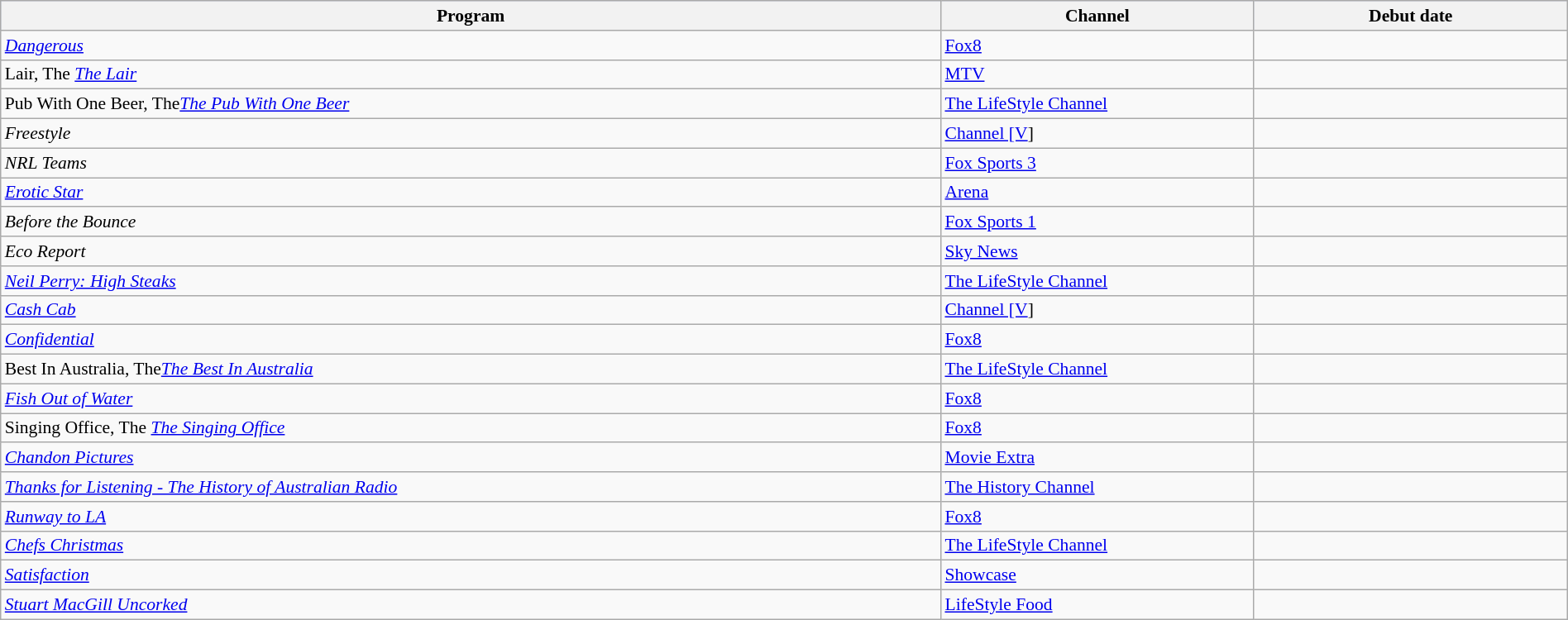<table class="wikitable sortable" width="100%" style="font-size:90%;">
<tr style="background-color:#C1D8FF;background:#C1D8FF;">
<th width=60%>Program</th>
<th width=20%>Channel</th>
<th width=20%>Debut date</th>
</tr>
<tr>
<td><em><a href='#'>Dangerous</a></em></td>
<td><a href='#'>Fox8</a></td>
<td></td>
</tr>
<tr>
<td><span>Lair, The</span>  <em><a href='#'>The Lair</a></em></td>
<td><a href='#'>MTV</a></td>
<td></td>
</tr>
<tr>
<td><span>Pub With One Beer, The</span><em><a href='#'>The Pub With One Beer</a></em></td>
<td><a href='#'>The LifeStyle Channel</a></td>
<td></td>
</tr>
<tr>
<td><em>Freestyle</em></td>
<td><a href='#'>Channel [V</a>]</td>
<td></td>
</tr>
<tr>
<td><em>NRL Teams</em></td>
<td><a href='#'>Fox Sports 3</a></td>
<td></td>
</tr>
<tr>
<td><em><a href='#'>Erotic Star</a></em></td>
<td><a href='#'>Arena</a></td>
<td></td>
</tr>
<tr>
<td><em>Before the Bounce</em></td>
<td><a href='#'>Fox Sports 1</a></td>
<td></td>
</tr>
<tr>
<td><em>Eco Report</em></td>
<td><a href='#'>Sky News</a></td>
<td></td>
</tr>
<tr>
<td><em><a href='#'>Neil Perry: High Steaks</a></em></td>
<td><a href='#'>The LifeStyle Channel</a></td>
<td></td>
</tr>
<tr>
<td><em><a href='#'>Cash Cab</a></em></td>
<td><a href='#'>Channel [V</a>]</td>
<td></td>
</tr>
<tr>
<td><em><a href='#'>Confidential</a></em></td>
<td><a href='#'>Fox8</a></td>
<td></td>
</tr>
<tr>
<td><span>Best In Australia, The</span><em><a href='#'>The Best In Australia</a></em></td>
<td><a href='#'>The LifeStyle Channel</a></td>
<td></td>
</tr>
<tr>
<td><em><a href='#'>Fish Out of Water</a></em></td>
<td><a href='#'>Fox8</a></td>
<td></td>
</tr>
<tr>
<td><span>Singing Office, The</span>  <em><a href='#'>The Singing Office</a></em></td>
<td><a href='#'>Fox8</a></td>
<td></td>
</tr>
<tr>
<td><em><a href='#'>Chandon Pictures</a></em></td>
<td><a href='#'>Movie Extra</a></td>
<td></td>
</tr>
<tr>
<td><em><a href='#'>Thanks for Listening - The History of Australian Radio</a></em></td>
<td><a href='#'>The History Channel</a></td>
<td></td>
</tr>
<tr>
<td><em><a href='#'>Runway to LA</a></em></td>
<td><a href='#'>Fox8</a></td>
<td></td>
</tr>
<tr>
<td><em><a href='#'>Chefs Christmas</a></em></td>
<td><a href='#'>The LifeStyle Channel</a></td>
<td></td>
</tr>
<tr>
<td><em><a href='#'>Satisfaction</a></em></td>
<td><a href='#'>Showcase</a></td>
<td></td>
</tr>
<tr>
<td><em><a href='#'>Stuart MacGill Uncorked</a></em></td>
<td><a href='#'>LifeStyle Food</a></td>
<td></td>
</tr>
</table>
